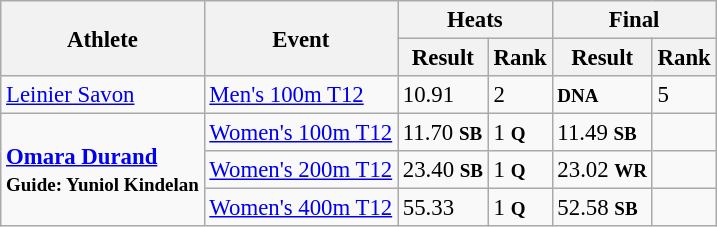<table class="wikitable" style="font-size:95%">
<tr>
<th rowspan="2">Athlete</th>
<th rowspan="2">Event</th>
<th colspan="2">Heats</th>
<th colspan="2">Final</th>
</tr>
<tr>
<th>Result</th>
<th>Rank</th>
<th>Result</th>
<th>Rank</th>
</tr>
<tr>
<td><a href='#'>Leinier Savon</a></td>
<td><a href='#'>Men's 100m T12</a></td>
<td>10.91</td>
<td>2</td>
<td><abbr><strong><small>DNA</small></strong></abbr></td>
<td>5</td>
</tr>
<tr>
<td rowspan="3"><strong><a href='#'>Omara Durand</a></strong><br><small><strong>Guide: Yuniol Kindelan</strong></small></td>
<td><a href='#'>Women's 100m T12</a></td>
<td>11.70 <small><strong>SB</strong></small></td>
<td>1 <small><strong>Q</strong></small></td>
<td>11.49 <small><strong>SB</strong></small></td>
<td></td>
</tr>
<tr>
<td><a href='#'>Women's 200m T12</a></td>
<td>23.40 <small><strong>SB</strong></small></td>
<td>1 <small><strong>Q</strong></small></td>
<td>23.02 <small><strong>WR</strong></small></td>
<td></td>
</tr>
<tr>
<td><a href='#'>Women's 400m T12</a></td>
<td>55.33</td>
<td>1 <small><strong>Q</strong></small></td>
<td>52.58 <small><strong>SB</strong></small></td>
<td></td>
</tr>
</table>
